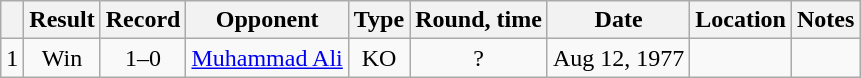<table class="wikitable" style="text-align:center">
<tr>
<th></th>
<th>Result</th>
<th>Record</th>
<th>Opponent</th>
<th>Type</th>
<th>Round, time</th>
<th>Date</th>
<th>Location</th>
<th>Notes</th>
</tr>
<tr>
<td>1</td>
<td>Win</td>
<td>1–0</td>
<td style="text-align:left;"> <a href='#'>Muhammad Ali</a></td>
<td>KO</td>
<td>?</td>
<td>Aug 12, 1977</td>
<td style="text-align:left;"> </td>
<td style="text-align:left;"></td>
</tr>
</table>
